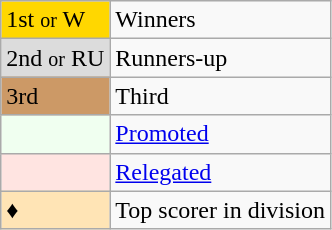<table class="wikitable" text-align:center">
<tr>
<td bgcolor=gold>1st <small>or</small> W</td>
<td>Winners</td>
</tr>
<tr>
<td bgcolor=#DCDCDC>2nd <small>or</small> RU</td>
<td>Runners-up</td>
</tr>
<tr>
<td bgcolor=#CC9966>3rd</td>
<td>Third</td>
</tr>
<tr>
<td bgcolor=#F0FFF0></td>
<td><a href='#'>Promoted</a></td>
</tr>
<tr>
<td bgcolor=#FFE4E1></td>
<td><a href='#'>Relegated</a></td>
</tr>
<tr>
<td bgcolor=#FFE4B5>♦</td>
<td>Top scorer in division</td>
</tr>
</table>
